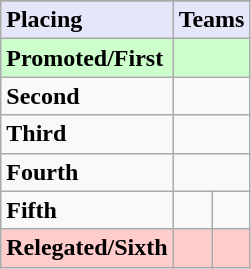<table class=wikitable>
<tr>
</tr>
<tr style="background: #E6E6FA;">
<td><strong>Placing</strong></td>
<td colspan="2" style="text-align:center"><strong>Teams</strong></td>
</tr>
<tr style="background: #ccffcc;">
<td><strong>Promoted/First</strong></td>
<td colspan=2><strong></strong></td>
</tr>
<tr>
<td><strong>Second</strong></td>
<td colspan=2></td>
</tr>
<tr>
<td><strong>Third</strong></td>
<td colspan=2></td>
</tr>
<tr>
<td><strong>Fourth</strong></td>
<td colspan=2></td>
</tr>
<tr>
<td><strong>Fifth</strong></td>
<td></td>
<td></td>
</tr>
<tr style="background: #ffcccc;">
<td><strong>Relegated/Sixth</strong></td>
<td><em></em></td>
<td><em></em></td>
</tr>
</table>
